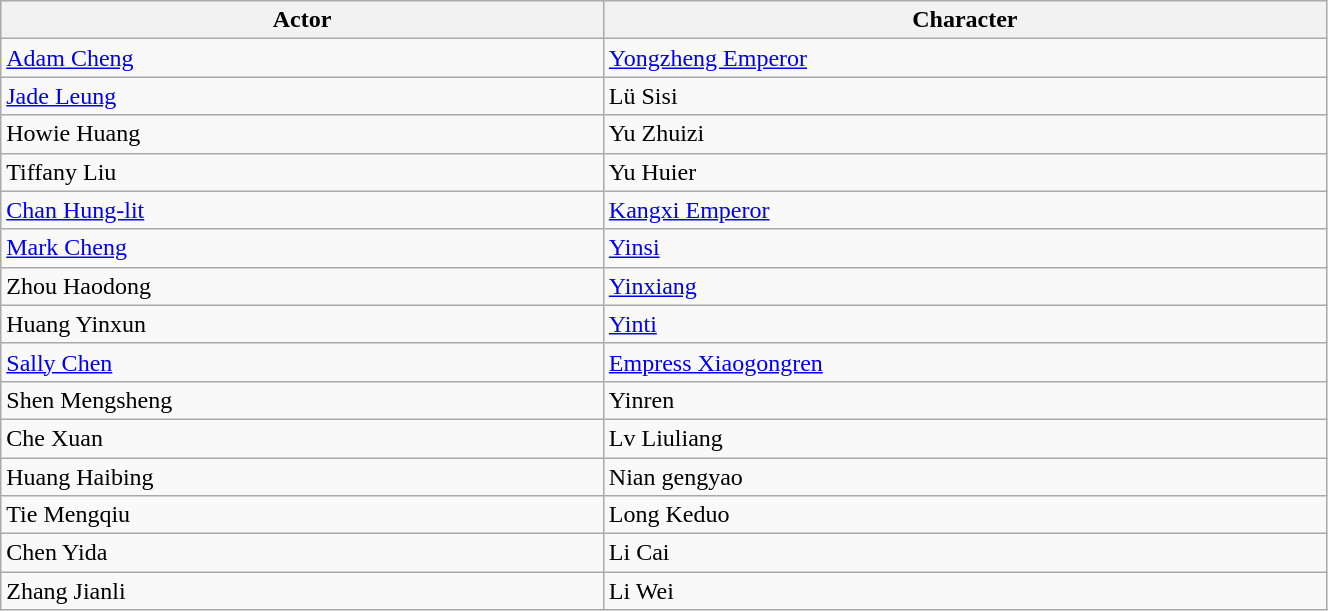<table class="wikitable" style="width:70%;">
<tr>
<th style="width:25%;">Actor</th>
<th style="width:30%;">Character</th>
</tr>
<tr>
<td><a href='#'>Adam Cheng</a></td>
<td><a href='#'>Yongzheng Emperor</a></td>
</tr>
<tr>
<td><a href='#'>Jade Leung</a></td>
<td>Lü Sisi</td>
</tr>
<tr>
<td>Howie Huang</td>
<td>Yu Zhuizi</td>
</tr>
<tr>
<td>Tiffany Liu</td>
<td>Yu Huier</td>
</tr>
<tr>
<td><a href='#'>Chan Hung-lit</a></td>
<td><a href='#'>Kangxi Emperor</a></td>
</tr>
<tr>
<td><a href='#'>Mark Cheng</a></td>
<td><a href='#'>Yinsi</a></td>
</tr>
<tr>
<td>Zhou Haodong</td>
<td><a href='#'>Yinxiang</a></td>
</tr>
<tr>
<td>Huang Yinxun</td>
<td><a href='#'>Yinti</a></td>
</tr>
<tr>
<td><a href='#'>Sally Chen</a></td>
<td><a href='#'>Empress Xiaogongren</a></td>
</tr>
<tr>
<td>Shen Mengsheng</td>
<td>Yinren</td>
</tr>
<tr>
<td>Che Xuan</td>
<td>Lv Liuliang</td>
</tr>
<tr>
<td>Huang Haibing</td>
<td>Nian gengyao</td>
</tr>
<tr>
<td>Tie Mengqiu</td>
<td>Long Keduo</td>
</tr>
<tr>
<td>Chen Yida</td>
<td>Li Cai</td>
</tr>
<tr>
<td>Zhang Jianli</td>
<td>Li Wei</td>
</tr>
</table>
